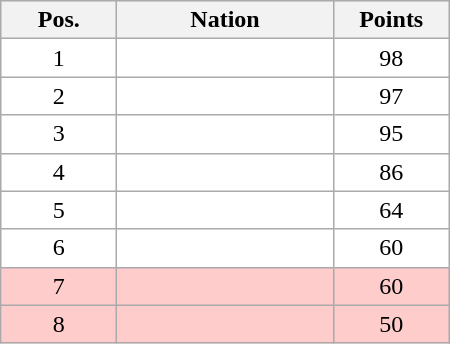<table class="wikitable gauche" cellspacing="1" style="width:300px;">
<tr style="text-align:center; background:#efefef;">
<th style="width:70px;">Pos.</th>
<th>Nation</th>
<th style="width:70px;">Points</th>
</tr>
<tr style="vertical-align:top; text-align:center; background:#fff;">
<td>1</td>
<td style="text-align:left;"></td>
<td>98</td>
</tr>
<tr style="vertical-align:top; text-align:center; background:#fff;">
<td>2</td>
<td style="text-align:left;"></td>
<td>97</td>
</tr>
<tr style="vertical-align:top; text-align:center; background:#fff;">
<td>3</td>
<td style="text-align:left;"></td>
<td>95</td>
</tr>
<tr style="vertical-align:top; text-align:center; background:#fff;">
<td>4</td>
<td style="text-align:left;"></td>
<td>86</td>
</tr>
<tr style="vertical-align:top; text-align:center; background:#fff;">
<td>5</td>
<td style="text-align:left;"></td>
<td>64</td>
</tr>
<tr style="vertical-align:top; text-align:center; background:#fff;">
<td>6</td>
<td style="text-align:left;"></td>
<td>60</td>
</tr>
<tr style="vertical-align:top; text-align:center; background:#ffcccc;">
<td>7</td>
<td style="text-align:left;"></td>
<td>60</td>
</tr>
<tr style="vertical-align:top; text-align:center; background:#ffcccc;">
<td>8</td>
<td style="text-align:left;"></td>
<td>50</td>
</tr>
</table>
